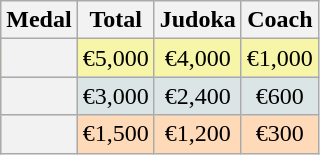<table class=wikitable style="text-align:center;">
<tr>
<th>Medal</th>
<th>Total</th>
<th>Judoka</th>
<th>Coach</th>
</tr>
<tr bgcolor=F7F6A8>
<th></th>
<td>€5,000</td>
<td>€4,000</td>
<td>€1,000</td>
</tr>
<tr bgcolor=DCE5E5>
<th></th>
<td>€3,000</td>
<td>€2,400</td>
<td>€600</td>
</tr>
<tr bgcolor=FFDAB9>
<th></th>
<td>€1,500</td>
<td>€1,200</td>
<td>€300</td>
</tr>
</table>
